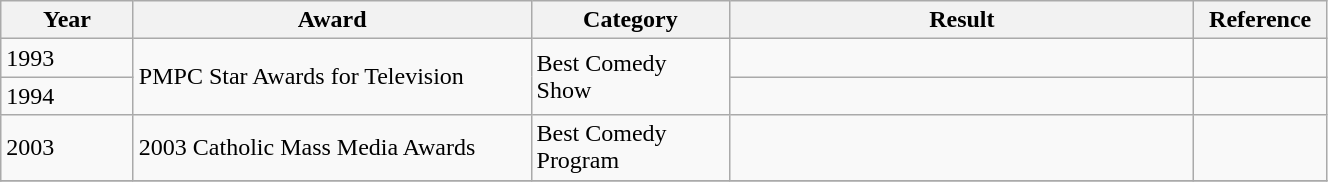<table style="width:70%;" class="wikitable sortable">
<tr>
<th style="width:10%;">Year</th>
<th style="width:30%;">Award</th>
<th style="width:15%;">Category</th>
<th style="width:35%;">Result</th>
<th style="width:10%;">Reference</th>
</tr>
<tr>
<td>1993</td>
<td rowspan=2>PMPC Star Awards for Television</td>
<td rowspan=2>Best Comedy Show</td>
<td></td>
<td></td>
</tr>
<tr>
<td>1994</td>
<td></td>
<td></td>
</tr>
<tr>
<td>2003</td>
<td>2003 Catholic Mass Media Awards</td>
<td>Best Comedy Program</td>
<td></td>
<td></td>
</tr>
<tr>
</tr>
</table>
